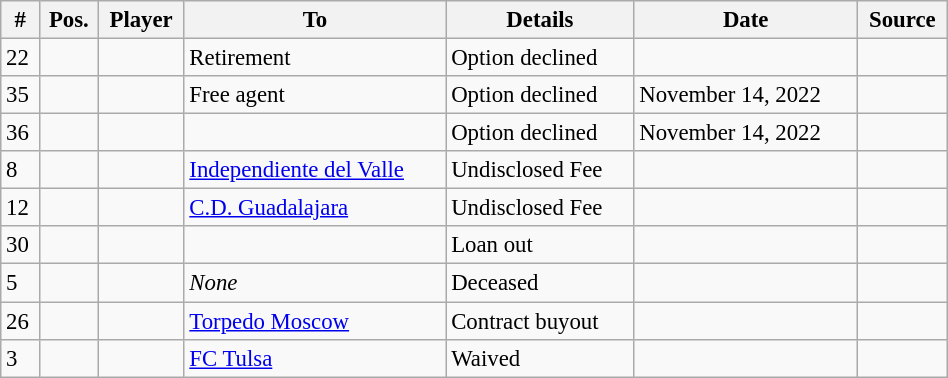<table class="wikitable sortable" style="width:50%; font-size:95%; text-align:left;">
<tr>
<th>#</th>
<th>Pos.</th>
<th>Player</th>
<th>To</th>
<th>Details</th>
<th>Date</th>
<th>Source</th>
</tr>
<tr>
<td>22</td>
<td></td>
<td></td>
<td>Retirement</td>
<td>Option declined</td>
<td></td>
<td></td>
</tr>
<tr>
<td>35</td>
<td></td>
<td></td>
<td>Free agent</td>
<td>Option declined</td>
<td>November 14, 2022</td>
<td></td>
</tr>
<tr>
<td>36</td>
<td></td>
<td></td>
<td></td>
<td>Option declined</td>
<td>November 14, 2022</td>
<td></td>
</tr>
<tr>
<td>8</td>
<td></td>
<td></td>
<td {{nobreak> <a href='#'>Independiente del Valle</a></td>
<td>Undisclosed Fee</td>
<td></td>
<td></td>
</tr>
<tr>
<td>12</td>
<td></td>
<td></td>
<td {{nobreak> <a href='#'>C.D. Guadalajara</a></td>
<td>Undisclosed Fee</td>
<td></td>
<td></td>
</tr>
<tr>
<td>30</td>
<td></td>
<td></td>
<td></td>
<td>Loan out</td>
<td></td>
<td></td>
</tr>
<tr>
<td>5</td>
<td></td>
<td></td>
<td><em>None</em></td>
<td>Deceased</td>
<td></td>
<td></td>
</tr>
<tr>
<td>26</td>
<td></td>
<td></td>
<td> <a href='#'>Torpedo Moscow</a></td>
<td>Contract buyout</td>
<td></td>
<td></td>
</tr>
<tr>
<td>3</td>
<td></td>
<td></td>
<td> <a href='#'>FC Tulsa</a></td>
<td>Waived</td>
<td></td>
<td></td>
</tr>
</table>
